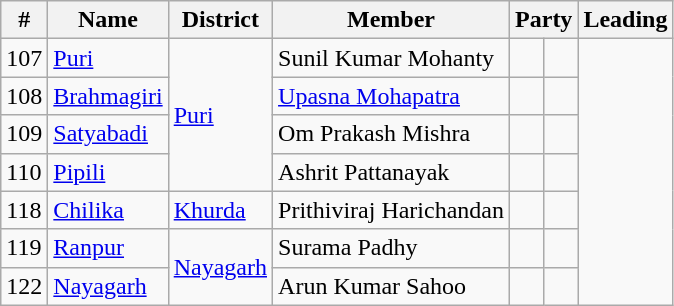<table class="wikitable sortable">
<tr>
<th>#</th>
<th>Name</th>
<th>District</th>
<th>Member</th>
<th colspan="2">Party</th>
<th colspan="2">Leading<br></th>
</tr>
<tr>
<td>107</td>
<td><a href='#'>Puri</a></td>
<td rowspan="4"><a href='#'>Puri</a></td>
<td>Sunil Kumar Mohanty</td>
<td></td>
<td></td>
</tr>
<tr>
<td>108</td>
<td><a href='#'>Brahmagiri</a></td>
<td><a href='#'>Upasna Mohapatra</a></td>
<td></td>
<td></td>
</tr>
<tr>
<td>109</td>
<td><a href='#'>Satyabadi</a></td>
<td>Om Prakash Mishra</td>
<td></td>
<td></td>
</tr>
<tr>
<td>110</td>
<td><a href='#'>Pipili</a></td>
<td>Ashrit Pattanayak</td>
<td></td>
<td></td>
</tr>
<tr>
<td>118</td>
<td><a href='#'>Chilika</a></td>
<td><a href='#'>Khurda</a></td>
<td>Prithiviraj Harichandan</td>
<td></td>
<td></td>
</tr>
<tr>
<td>119</td>
<td><a href='#'>Ranpur</a></td>
<td rowspan="2"><a href='#'>Nayagarh</a></td>
<td>Surama Padhy</td>
<td></td>
<td></td>
</tr>
<tr>
<td>122</td>
<td><a href='#'>Nayagarh</a></td>
<td>Arun Kumar Sahoo</td>
<td></td>
<td></td>
</tr>
</table>
